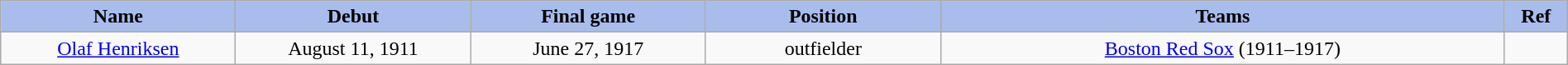<table class="wikitable" style="width: 100%">
<tr>
<th style="background:#a8bdec; width:15%;">Name</th>
<th style="width:15%; background:#a8bdec;">Debut</th>
<th style="width:15%; background:#a8bdec;">Final game</th>
<th style="width:15%; background:#a8bdec;">Position</th>
<th style="width:36%; background:#a8bdec;">Teams</th>
<th style="width:4%; background:#a8bdec;">Ref</th>
</tr>
<tr align=center>
<td><a href='#'>Olaf Henriksen</a></td>
<td>August 11, 1911</td>
<td>June 27, 1917</td>
<td>outfielder</td>
<td><a href='#'>Boston Red Sox</a> (1911–1917)</td>
<td></td>
</tr>
</table>
